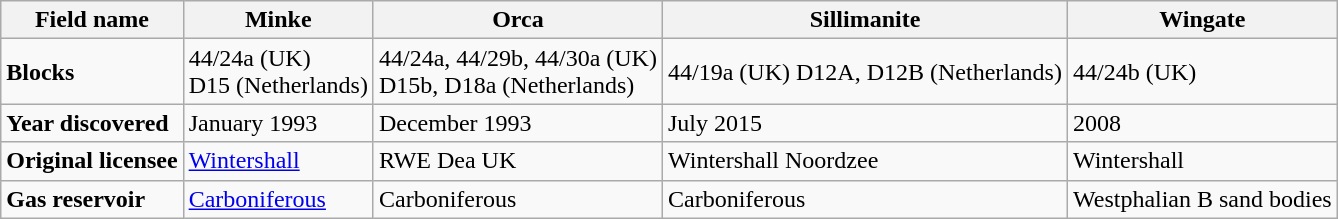<table class="wikitable">
<tr>
<th>Field name</th>
<th>Minke</th>
<th>Orca</th>
<th>Sillimanite</th>
<th>Wingate</th>
</tr>
<tr>
<td><strong>Blocks</strong></td>
<td>44/24a (UK)<br>D15  (Netherlands)</td>
<td>44/24a,  44/29b, 44/30a (UK)<br>D15b, D18a  (Netherlands)</td>
<td>44/19a (UK)  D12A, D12B (Netherlands)</td>
<td>44/24b (UK)</td>
</tr>
<tr>
<td><strong>Year  discovered</strong></td>
<td>January 1993</td>
<td>December 1993</td>
<td>July 2015</td>
<td>2008</td>
</tr>
<tr>
<td><strong>Original  licensee</strong></td>
<td><a href='#'>Wintershall</a></td>
<td>RWE Dea UK</td>
<td>Wintershall  Noordzee</td>
<td>Wintershall</td>
</tr>
<tr>
<td><strong>Gas reservoir</strong></td>
<td><a href='#'>Carboniferous</a></td>
<td>Carboniferous</td>
<td>Carboniferous</td>
<td>Westphalian B  sand bodies</td>
</tr>
</table>
